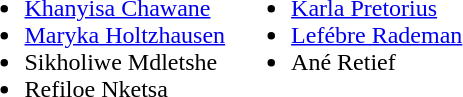<table>
<tr style="vertical-align:top">
<td><br><ul><li><a href='#'>Khanyisa Chawane</a></li><li><a href='#'>Maryka Holtzhausen</a></li><li>Sikholiwe Mdletshe</li><li>Refiloe Nketsa</li></ul></td>
<td><br><ul><li><a href='#'>Karla Pretorius</a></li><li><a href='#'>Lefébre Rademan</a></li><li>Ané Retief</li></ul></td>
</tr>
</table>
